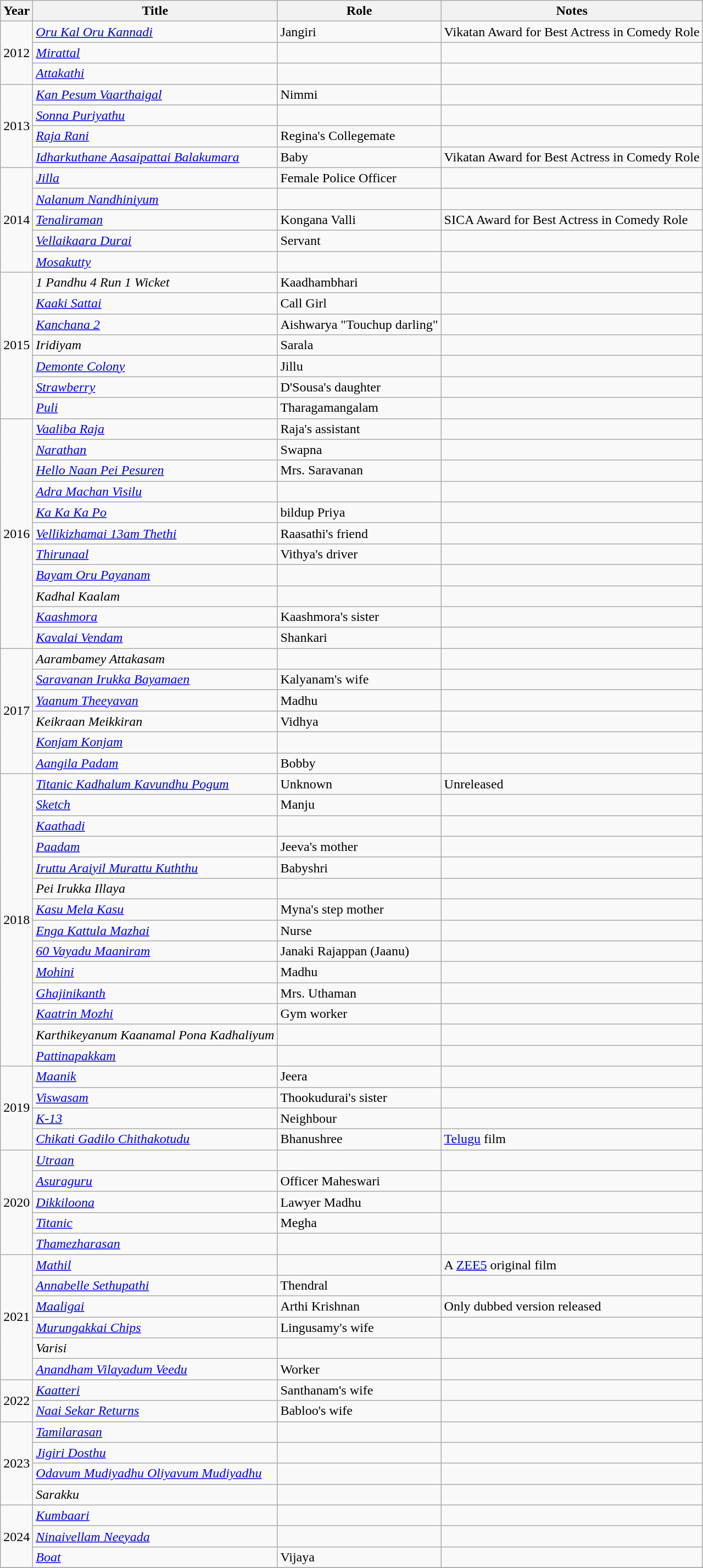<table class="wikitable sortable">
<tr>
<th>Year</th>
<th>Title</th>
<th>Role</th>
<th class="unsortable">Notes</th>
</tr>
<tr>
<td rowspan="3">2012</td>
<td><em><a href='#'>Oru Kal Oru Kannadi</a></em></td>
<td>Jangiri</td>
<td>Vikatan Award for Best Actress in Comedy Role</td>
</tr>
<tr>
<td><em><a href='#'>Mirattal</a></em></td>
<td></td>
<td></td>
</tr>
<tr>
<td><em><a href='#'>Attakathi</a></em></td>
<td></td>
<td></td>
</tr>
<tr>
<td rowspan="4">2013</td>
<td><em><a href='#'>Kan Pesum Vaarthaigal</a></em></td>
<td>Nimmi</td>
<td></td>
</tr>
<tr>
<td><em><a href='#'>Sonna Puriyathu</a></em></td>
<td></td>
<td></td>
</tr>
<tr>
<td><em><a href='#'>Raja Rani</a></em></td>
<td>Regina's Collegemate</td>
<td></td>
</tr>
<tr>
<td><em><a href='#'>Idharkuthane Aasaipattai Balakumara</a></em></td>
<td>Baby</td>
<td>Vikatan Award for Best Actress in Comedy Role</td>
</tr>
<tr>
<td rowspan="5">2014</td>
<td><em><a href='#'>Jilla</a></em></td>
<td>Female Police Officer</td>
<td></td>
</tr>
<tr>
<td><em><a href='#'>Nalanum Nandhiniyum</a></em></td>
<td></td>
<td></td>
</tr>
<tr>
<td><em><a href='#'>Tenaliraman</a></em></td>
<td>Kongana Valli</td>
<td>SICA Award for Best Actress in Comedy Role</td>
</tr>
<tr>
<td><em><a href='#'>Vellaikaara Durai</a></em></td>
<td>Servant</td>
<td></td>
</tr>
<tr>
<td><em><a href='#'>Mosakutty</a></em></td>
<td></td>
<td></td>
</tr>
<tr>
<td rowspan="7">2015</td>
<td><em>1 Pandhu 4 Run 1 Wicket</em></td>
<td>Kaadhambhari</td>
<td></td>
</tr>
<tr>
<td><em><a href='#'>Kaaki Sattai</a></em></td>
<td>Call Girl</td>
<td></td>
</tr>
<tr>
<td><em><a href='#'>Kanchana 2</a></em></td>
<td>Aishwarya "Touchup darling"</td>
<td></td>
</tr>
<tr>
<td><em>Iridiyam</em></td>
<td>Sarala</td>
<td></td>
</tr>
<tr>
<td><em><a href='#'>Demonte Colony</a></em></td>
<td>Jillu</td>
<td></td>
</tr>
<tr>
<td><em><a href='#'>Strawberry</a></em></td>
<td>D'Sousa's daughter</td>
<td></td>
</tr>
<tr>
<td><em><a href='#'>Puli</a></em></td>
<td>Tharagamangalam</td>
<td></td>
</tr>
<tr>
<td rowspan="11">2016</td>
<td><em><a href='#'>Vaaliba Raja</a></em></td>
<td>Raja's assistant</td>
<td></td>
</tr>
<tr>
<td><em><a href='#'>Narathan</a></em></td>
<td>Swapna</td>
<td></td>
</tr>
<tr>
<td><em><a href='#'>Hello Naan Pei Pesuren</a></em></td>
<td>Mrs. Saravanan</td>
<td></td>
</tr>
<tr>
<td><em><a href='#'>Adra Machan Visilu</a></em></td>
<td></td>
<td></td>
</tr>
<tr>
<td><em><a href='#'>Ka Ka Ka Po</a></em></td>
<td>bildup Priya</td>
<td></td>
</tr>
<tr>
<td><em><a href='#'>Vellikizhamai 13am Thethi</a></em></td>
<td>Raasathi's friend</td>
<td></td>
</tr>
<tr>
<td><em><a href='#'>Thirunaal</a></em></td>
<td>Vithya's driver</td>
<td></td>
</tr>
<tr>
<td><em><a href='#'>Bayam Oru Payanam</a></em></td>
<td></td>
<td></td>
</tr>
<tr>
<td><em>Kadhal Kaalam</em></td>
<td></td>
<td></td>
</tr>
<tr>
<td><em><a href='#'>Kaashmora</a></em></td>
<td>Kaashmora's sister</td>
<td></td>
</tr>
<tr>
<td><em><a href='#'>Kavalai Vendam</a></em></td>
<td>Shankari</td>
<td></td>
</tr>
<tr>
<td rowspan="6">2017</td>
<td><em>Aarambamey Attakasam</em></td>
<td></td>
<td></td>
</tr>
<tr>
<td><em><a href='#'>Saravanan Irukka Bayamaen</a></em></td>
<td>Kalyanam's wife</td>
<td></td>
</tr>
<tr>
<td><em><a href='#'>Yaanum Theeyavan</a></em></td>
<td>Madhu</td>
<td></td>
</tr>
<tr>
<td><em>Keikraan Meikkiran</em></td>
<td>Vidhya</td>
<td></td>
</tr>
<tr>
<td><em><a href='#'>Konjam Konjam</a></em></td>
<td></td>
<td></td>
</tr>
<tr>
<td><em><a href='#'>Aangila Padam</a></em></td>
<td>Bobby</td>
<td></td>
</tr>
<tr>
<td rowspan="14">2018</td>
<td><em><a href='#'>Titanic Kadhalum Kavundhu Pogum</a></em></td>
<td>Unknown</td>
<td>Unreleased</td>
</tr>
<tr>
<td><em><a href='#'>Sketch</a></em></td>
<td>Manju</td>
<td></td>
</tr>
<tr>
<td><em><a href='#'>Kaathadi</a></em></td>
<td></td>
<td></td>
</tr>
<tr>
<td><em><a href='#'>Paadam</a></em></td>
<td>Jeeva's mother</td>
<td></td>
</tr>
<tr>
<td><em><a href='#'>Iruttu Araiyil Murattu Kuththu</a></em></td>
<td>Babyshri</td>
<td></td>
</tr>
<tr>
<td><em>Pei Irukka Illaya</em></td>
<td></td>
<td></td>
</tr>
<tr>
<td><em><a href='#'>Kasu Mela Kasu</a></em></td>
<td>Myna's step mother</td>
<td></td>
</tr>
<tr>
<td><em><a href='#'>Enga Kattula Mazhai</a></em></td>
<td>Nurse</td>
<td></td>
</tr>
<tr>
<td><em><a href='#'>60 Vayadu Maaniram</a></em></td>
<td>Janaki Rajappan (Jaanu)</td>
<td></td>
</tr>
<tr>
<td><em><a href='#'>Mohini</a></em></td>
<td>Madhu</td>
<td></td>
</tr>
<tr>
<td><em><a href='#'>Ghajinikanth</a></em></td>
<td>Mrs. Uthaman</td>
<td></td>
</tr>
<tr>
<td><em><a href='#'>Kaatrin Mozhi</a></em></td>
<td>Gym worker</td>
<td></td>
</tr>
<tr>
<td><em>Karthikeyanum Kaanamal Pona Kadhaliyum</em></td>
<td></td>
<td></td>
</tr>
<tr>
<td><em><a href='#'>Pattinapakkam</a></em></td>
<td></td>
<td></td>
</tr>
<tr>
<td rowspan="4">2019</td>
<td><em><a href='#'>Maanik</a></em></td>
<td>Jeera</td>
<td></td>
</tr>
<tr>
<td><em><a href='#'>Viswasam</a></em></td>
<td>Thookudurai's sister</td>
<td></td>
</tr>
<tr>
<td><em><a href='#'>K-13</a></em></td>
<td>Neighbour</td>
<td></td>
</tr>
<tr>
<td><em><a href='#'>Chikati Gadilo Chithakotudu</a></em></td>
<td>Bhanushree</td>
<td><a href='#'>Telugu</a> film</td>
</tr>
<tr>
<td rowspan="5">2020</td>
<td><em><a href='#'>Utraan</a></em></td>
<td></td>
<td></td>
</tr>
<tr>
<td><em><a href='#'>Asuraguru</a></em></td>
<td>Officer Maheswari</td>
<td></td>
</tr>
<tr>
<td><em><a href='#'>Dikkiloona</a></em></td>
<td>Lawyer Madhu</td>
<td></td>
</tr>
<tr>
<td><em><a href='#'>Titanic</a></em></td>
<td>Megha</td>
<td></td>
</tr>
<tr>
<td><em><a href='#'>Thamezharasan</a></em></td>
<td></td>
<td></td>
</tr>
<tr>
<td rowspan="6">2021</td>
<td><em><a href='#'>Mathil</a></em></td>
<td></td>
<td>A <a href='#'>ZEE5</a> original film</td>
</tr>
<tr>
<td><em><a href='#'>Annabelle Sethupathi</a></em></td>
<td>Thendral</td>
<td></td>
</tr>
<tr>
<td><em><a href='#'>Maaligai</a></em></td>
<td>Arthi Krishnan</td>
<td>Only dubbed version released</td>
</tr>
<tr>
<td><em><a href='#'>Murungakkai Chips</a></em></td>
<td>Lingusamy's wife</td>
<td></td>
</tr>
<tr>
<td><em>Varisi</em></td>
<td></td>
<td></td>
</tr>
<tr>
<td><em><a href='#'>Anandham Vilayadum Veedu</a></em></td>
<td>Worker</td>
<td></td>
</tr>
<tr>
<td rowspan="2">2022</td>
<td><em><a href='#'>Kaatteri</a></em></td>
<td>Santhanam's wife</td>
<td></td>
</tr>
<tr>
<td><em><a href='#'>Naai Sekar Returns</a></em></td>
<td>Babloo's wife</td>
<td></td>
</tr>
<tr>
<td rowspan="4">2023</td>
<td><em><a href='#'>Tamilarasan</a></em></td>
<td></td>
<td></td>
</tr>
<tr>
<td><em><a href='#'>Jigiri Dosthu</a></em></td>
<td></td>
<td></td>
</tr>
<tr>
<td><em><a href='#'>Odavum Mudiyadhu Oliyavum Mudiyadhu</a></em></td>
<td></td>
<td></td>
</tr>
<tr>
<td><em>Sarakku</em></td>
<td></td>
<td></td>
</tr>
<tr>
<td rowspan="3">2024</td>
<td><em><a href='#'>Kumbaari</a></em></td>
<td></td>
<td></td>
</tr>
<tr>
<td><em><a href='#'>Ninaivellam Neeyada</a></em></td>
<td></td>
<td></td>
</tr>
<tr>
<td><em><a href='#'>Boat</a></em></td>
<td>Vijaya</td>
<td></td>
</tr>
<tr>
</tr>
</table>
